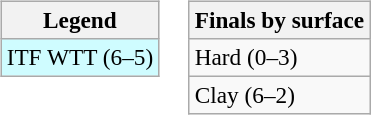<table>
<tr valign=top>
<td><br><table class="wikitable" style=font-size:97%>
<tr>
<th>Legend</th>
</tr>
<tr style="background:#cffcff;">
<td>ITF WTT (6–5)</td>
</tr>
</table>
</td>
<td><br><table class="wikitable" style=font-size:97%>
<tr>
<th>Finals by surface</th>
</tr>
<tr>
<td>Hard (0–3)</td>
</tr>
<tr>
<td>Clay (6–2)</td>
</tr>
</table>
</td>
</tr>
</table>
